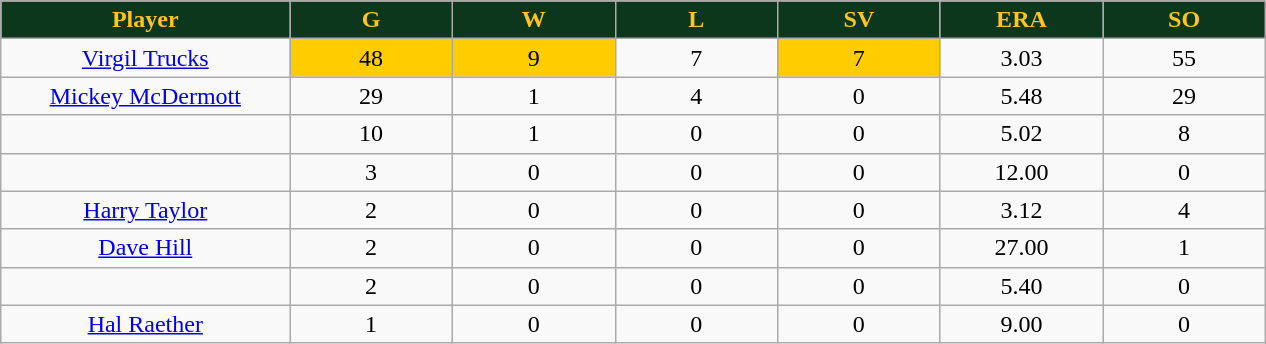<table class="wikitable sortable">
<tr>
<th style="background:#0C371D;color:#ffc322;" width="16%">Player</th>
<th style="background:#0C371D;color:#ffc322;" width="9%">G</th>
<th style="background:#0C371D;color:#ffc322;" width="9%">W</th>
<th style="background:#0C371D;color:#ffc322;" width="9%">L</th>
<th style="background:#0C371D;color:#ffc322;" width="9%">SV</th>
<th style="background:#0C371D;color:#ffc322;" width="9%">ERA</th>
<th style="background:#0C371D;color:#ffc322;" width="9%">SO</th>
</tr>
<tr align="center">
<td><a href='#'>Virgil Trucks</a></td>
<td bgcolor="#FFCC00">48</td>
<td bgcolor="#FFCC00">9</td>
<td>7</td>
<td bgcolor="#FFCC00">7</td>
<td>3.03</td>
<td>55</td>
</tr>
<tr align="center">
<td><a href='#'>Mickey McDermott</a></td>
<td>29</td>
<td>1</td>
<td>4</td>
<td>0</td>
<td>5.48</td>
<td>29</td>
</tr>
<tr align="center">
<td></td>
<td>10</td>
<td>1</td>
<td>0</td>
<td>0</td>
<td>5.02</td>
<td>8</td>
</tr>
<tr align="center">
<td></td>
<td>3</td>
<td>0</td>
<td>0</td>
<td>0</td>
<td>12.00</td>
<td>0</td>
</tr>
<tr align="center">
<td><a href='#'>Harry Taylor</a></td>
<td>2</td>
<td>0</td>
<td>0</td>
<td>0</td>
<td>3.12</td>
<td>4</td>
</tr>
<tr align="center">
<td><a href='#'>Dave Hill</a></td>
<td>2</td>
<td>0</td>
<td>0</td>
<td>0</td>
<td>27.00</td>
<td>1</td>
</tr>
<tr align="center">
<td></td>
<td>2</td>
<td>0</td>
<td>0</td>
<td>0</td>
<td>5.40</td>
<td>0</td>
</tr>
<tr align="center">
<td><a href='#'>Hal Raether</a></td>
<td>1</td>
<td>0</td>
<td>0</td>
<td>0</td>
<td>9.00</td>
<td>0</td>
</tr>
</table>
